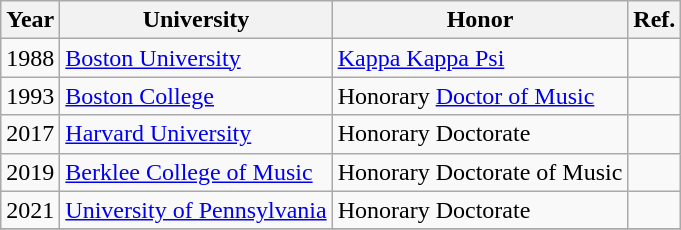<table class="wikitable sortable">
<tr>
<th>Year</th>
<th>University</th>
<th>Honor</th>
<th class=unsortable>Ref.</th>
</tr>
<tr>
<td>1988</td>
<td><a href='#'>Boston University</a></td>
<td><a href='#'>Kappa Kappa Psi</a></td>
<td></td>
</tr>
<tr>
<td>1993</td>
<td><a href='#'>Boston College</a></td>
<td>Honorary <a href='#'>Doctor of Music</a></td>
<td></td>
</tr>
<tr>
<td>2017</td>
<td><a href='#'>Harvard University</a></td>
<td>Honorary Doctorate</td>
<td></td>
</tr>
<tr>
<td>2019</td>
<td><a href='#'>Berklee College of Music</a></td>
<td>Honorary Doctorate of Music</td>
<td></td>
</tr>
<tr>
<td>2021</td>
<td><a href='#'>University of Pennsylvania</a></td>
<td>Honorary Doctorate</td>
<td></td>
</tr>
<tr>
</tr>
</table>
